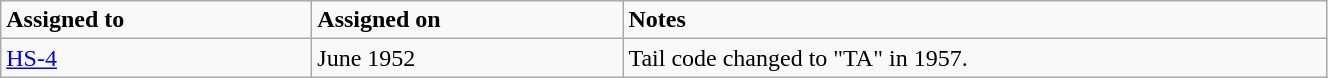<table class="wikitable" style="width: 70%;">
<tr>
<td style="width: 200px;"><strong>Assigned to</strong></td>
<td style="width: 200px;"><strong>Assigned on</strong></td>
<td><strong>Notes</strong></td>
</tr>
<tr>
<td><a href='#'>HS-4</a></td>
<td>June 1952</td>
<td>Tail code changed to "TA" in 1957.</td>
</tr>
</table>
